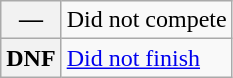<table class="wikitable">
<tr>
<th scope="row">—</th>
<td>Did not compete</td>
</tr>
<tr>
<th scope="row">DNF</th>
<td><a href='#'>Did not finish</a></td>
</tr>
</table>
